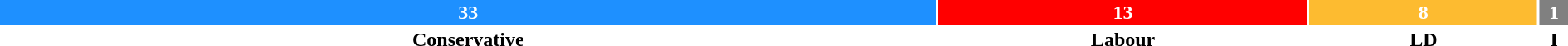<table style="width:100%; text-align:center;">
<tr style="color:white;">
<td style="background:dodgerblue; width:60.0%;"><strong>33</strong></td>
<td style="background:red; width:23.6%;"><strong>13</strong></td>
<td style="background:#FDBB30; width:14.6%;"><strong>8</strong></td>
<td style="background:grey; width:1.8%;"><strong>1</strong></td>
</tr>
<tr>
<td><span><strong>Conservative</strong></span></td>
<td><span><strong>Labour</strong></span></td>
<td><span><strong>LD</strong></span></td>
<td><span><strong>I</strong></span></td>
</tr>
</table>
